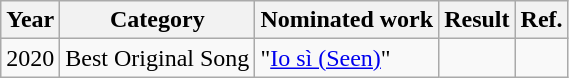<table class="wikitable">
<tr>
<th>Year</th>
<th>Category</th>
<th>Nominated work</th>
<th>Result</th>
<th>Ref.</th>
</tr>
<tr>
<td>2020</td>
<td>Best Original Song</td>
<td>"<a href='#'>Io sì (Seen)</a>" </td>
<td></td>
<td align="center"></td>
</tr>
</table>
